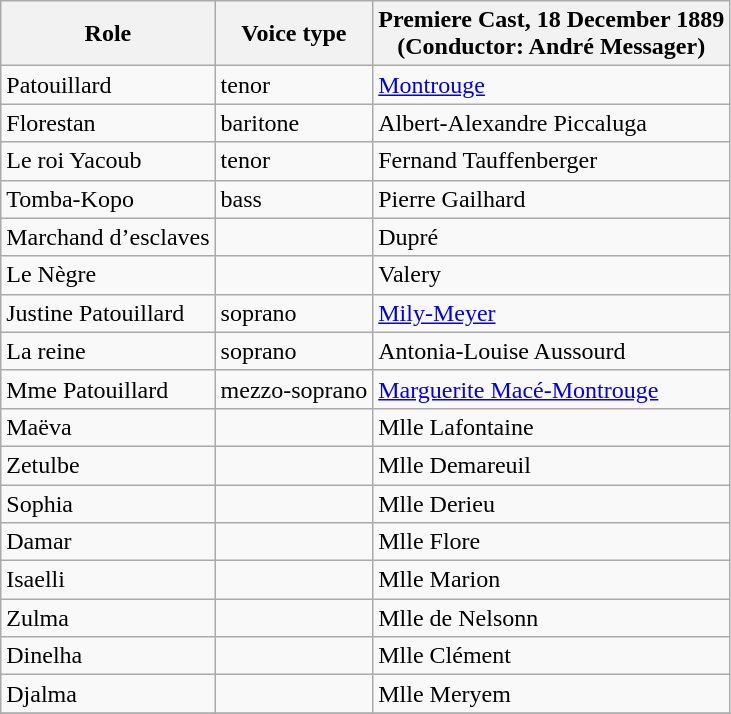<table class="wikitable">
<tr>
<th>Role</th>
<th>Voice type</th>
<th>Premiere Cast, 18 December 1889<br>(Conductor: André Messager)</th>
</tr>
<tr>
<td>Patouillard</td>
<td>tenor</td>
<td><a href='#'>Montrouge</a></td>
</tr>
<tr>
<td>Florestan</td>
<td>baritone</td>
<td>Albert-Alexandre Piccaluga</td>
</tr>
<tr>
<td>Le roi Yacoub</td>
<td>tenor</td>
<td>Fernand Tauffenberger</td>
</tr>
<tr>
<td>Tomba-Kopo</td>
<td>bass</td>
<td>Pierre Gailhard</td>
</tr>
<tr>
<td>Marchand d’esclaves</td>
<td></td>
<td>Dupré</td>
</tr>
<tr>
<td>Le Nègre</td>
<td></td>
<td>Valery</td>
</tr>
<tr>
<td>Justine Patouillard</td>
<td>soprano</td>
<td><a href='#'>Mily-Meyer</a></td>
</tr>
<tr>
<td>La reine</td>
<td>soprano</td>
<td>Antonia-Louise Aussourd</td>
</tr>
<tr>
<td>Mme Patouillard</td>
<td>mezzo-soprano</td>
<td><a href='#'>Marguerite Macé-Montrouge</a></td>
</tr>
<tr>
<td>Maëva</td>
<td></td>
<td>Mlle Lafontaine</td>
</tr>
<tr>
<td>Zetulbe</td>
<td></td>
<td>Mlle Demareuil</td>
</tr>
<tr>
<td>Sophia</td>
<td></td>
<td>Mlle Derieu</td>
</tr>
<tr>
<td>Damar</td>
<td></td>
<td>Mlle Flore</td>
</tr>
<tr>
<td>Isaelli</td>
<td></td>
<td>Mlle Marion</td>
</tr>
<tr>
<td>Zulma</td>
<td></td>
<td>Mlle de Nelsonn</td>
</tr>
<tr>
<td>Dinelha</td>
<td></td>
<td>Mlle Clément</td>
</tr>
<tr>
<td>Djalma</td>
<td></td>
<td>Mlle Meryem</td>
</tr>
<tr>
</tr>
</table>
